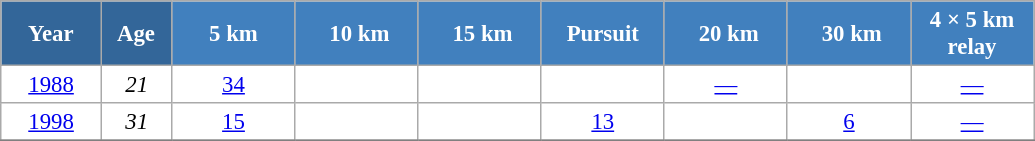<table class="wikitable" style="font-size:95%; text-align:center; border:grey solid 1px; border-collapse:collapse; background:#ffffff;">
<tr>
<th style="background-color:#369; color:white; width:60px;"> Year </th>
<th style="background-color:#369; color:white; width:40px;"> Age </th>
<th style="background-color:#4180be; color:white; width:75px;"> 5 km </th>
<th style="background-color:#4180be; color:white; width:75px;"> 10 km</th>
<th style="background-color:#4180be; color:white; width:75px;"> 15 km</th>
<th style="background-color:#4180be; color:white; width:75px;"> Pursuit </th>
<th style="background-color:#4180be; color:white; width:75px;"> 20 km</th>
<th style="background-color:#4180be; color:white; width:75px;"> 30 km</th>
<th style="background-color:#4180be; color:white; width:75px;"> 4 × 5 km <br> relay </th>
</tr>
<tr>
<td><a href='#'>1988</a></td>
<td><em>21</em></td>
<td><a href='#'>34</a></td>
<td><a href='#'></a></td>
<td></td>
<td></td>
<td><a href='#'>—</a></td>
<td></td>
<td><a href='#'>—</a></td>
</tr>
<tr>
<td><a href='#'>1998</a></td>
<td><em>31</em></td>
<td><a href='#'>15</a></td>
<td></td>
<td><a href='#'></a></td>
<td><a href='#'>13</a></td>
<td></td>
<td><a href='#'>6</a></td>
<td><a href='#'>—</a></td>
</tr>
<tr>
</tr>
</table>
